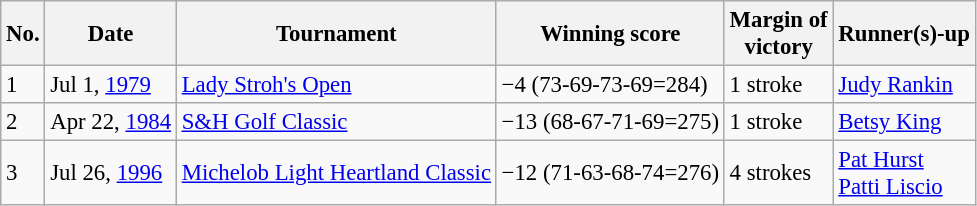<table class="wikitable" style="font-size:95%;">
<tr>
<th>No.</th>
<th>Date</th>
<th>Tournament</th>
<th>Winning score</th>
<th>Margin of<br> victory</th>
<th>Runner(s)-up</th>
</tr>
<tr>
<td>1</td>
<td>Jul 1, <a href='#'>1979</a></td>
<td><a href='#'>Lady Stroh's Open</a></td>
<td>−4 (73-69-73-69=284)</td>
<td>1 stroke</td>
<td> <a href='#'>Judy Rankin</a></td>
</tr>
<tr>
<td>2</td>
<td>Apr 22, <a href='#'>1984</a></td>
<td><a href='#'>S&H Golf Classic</a></td>
<td>−13 (68-67-71-69=275)</td>
<td>1 stroke</td>
<td> <a href='#'>Betsy King</a></td>
</tr>
<tr>
<td>3</td>
<td>Jul 26, <a href='#'>1996</a></td>
<td><a href='#'>Michelob Light Heartland Classic</a></td>
<td>−12 (71-63-68-74=276)</td>
<td>4 strokes</td>
<td> <a href='#'>Pat Hurst</a><br> <a href='#'>Patti Liscio</a></td>
</tr>
</table>
